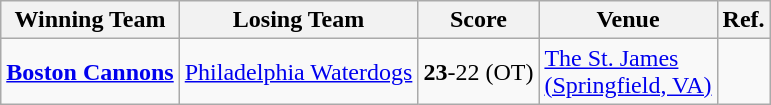<table class="wikitable">
<tr>
<th>Winning Team</th>
<th>Losing Team</th>
<th>Score</th>
<th>Venue</th>
<th>Ref.</th>
</tr>
<tr>
<td><strong><a href='#'>Boston Cannons</a></strong></td>
<td><a href='#'>Philadelphia Waterdogs</a></td>
<td><strong>23</strong>-22 (OT)</td>
<td><a href='#'>The St. James</a><br><a href='#'>(Springfield, VA)</a></td>
<td></td>
</tr>
</table>
